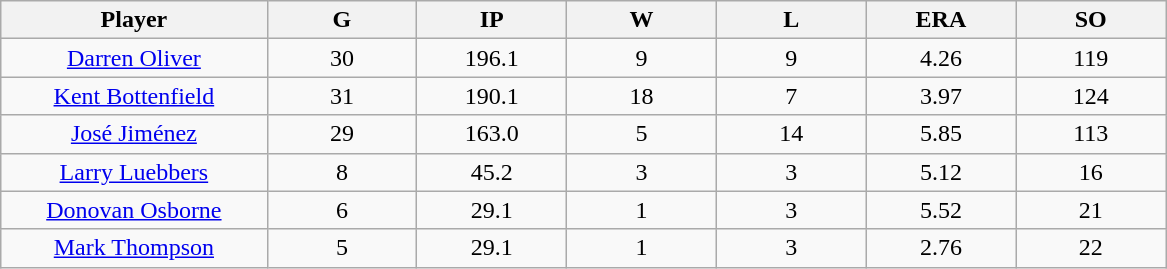<table class="wikitable sortable">
<tr>
<th bgcolor="#DDDDFF" width="16%">Player</th>
<th bgcolor="#DDDDFF" width="9%">G</th>
<th bgcolor="#DDDDFF" width="9%">IP</th>
<th bgcolor="#DDDDFF" width="9%">W</th>
<th bgcolor="#DDDDFF" width="9%">L</th>
<th bgcolor="#DDDDFF" width="9%">ERA</th>
<th bgcolor="#DDDDFF" width="9%">SO</th>
</tr>
<tr align="center">
<td><a href='#'>Darren Oliver</a></td>
<td>30</td>
<td>196.1</td>
<td>9</td>
<td>9</td>
<td>4.26</td>
<td>119</td>
</tr>
<tr align=center>
<td><a href='#'>Kent Bottenfield</a></td>
<td>31</td>
<td>190.1</td>
<td>18</td>
<td>7</td>
<td>3.97</td>
<td>124</td>
</tr>
<tr align=center>
<td><a href='#'>José Jiménez</a></td>
<td>29</td>
<td>163.0</td>
<td>5</td>
<td>14</td>
<td>5.85</td>
<td>113</td>
</tr>
<tr align=center>
<td><a href='#'>Larry Luebbers</a></td>
<td>8</td>
<td>45.2</td>
<td>3</td>
<td>3</td>
<td>5.12</td>
<td>16</td>
</tr>
<tr align=center>
<td><a href='#'>Donovan Osborne</a></td>
<td>6</td>
<td>29.1</td>
<td>1</td>
<td>3</td>
<td>5.52</td>
<td>21</td>
</tr>
<tr align=center>
<td><a href='#'>Mark Thompson</a></td>
<td>5</td>
<td>29.1</td>
<td>1</td>
<td>3</td>
<td>2.76</td>
<td>22</td>
</tr>
</table>
